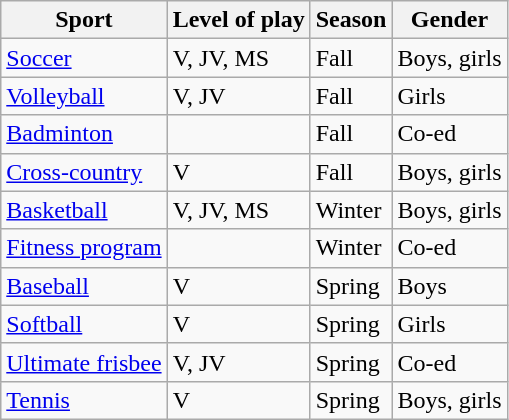<table class="wikitable">
<tr>
<th>Sport</th>
<th>Level of play</th>
<th>Season</th>
<th>Gender</th>
</tr>
<tr>
<td><a href='#'>Soccer</a></td>
<td>V, JV, MS</td>
<td>Fall</td>
<td>Boys, girls</td>
</tr>
<tr>
<td><a href='#'>Volleyball</a></td>
<td>V, JV</td>
<td>Fall</td>
<td>Girls</td>
</tr>
<tr>
<td><a href='#'>Badminton</a></td>
<td></td>
<td>Fall</td>
<td>Co-ed</td>
</tr>
<tr>
<td><a href='#'>Cross-country</a></td>
<td>V</td>
<td>Fall</td>
<td>Boys, girls</td>
</tr>
<tr>
<td><a href='#'>Basketball</a></td>
<td>V, JV, MS</td>
<td>Winter</td>
<td>Boys, girls</td>
</tr>
<tr>
<td><a href='#'>Fitness program</a></td>
<td></td>
<td>Winter</td>
<td>Co-ed</td>
</tr>
<tr>
<td><a href='#'>Baseball</a></td>
<td>V</td>
<td>Spring</td>
<td>Boys</td>
</tr>
<tr>
<td><a href='#'>Softball</a></td>
<td>V</td>
<td>Spring</td>
<td>Girls</td>
</tr>
<tr>
<td><a href='#'>Ultimate frisbee</a></td>
<td>V, JV</td>
<td>Spring</td>
<td>Co-ed</td>
</tr>
<tr>
<td><a href='#'>Tennis</a></td>
<td>V</td>
<td>Spring</td>
<td>Boys, girls</td>
</tr>
</table>
